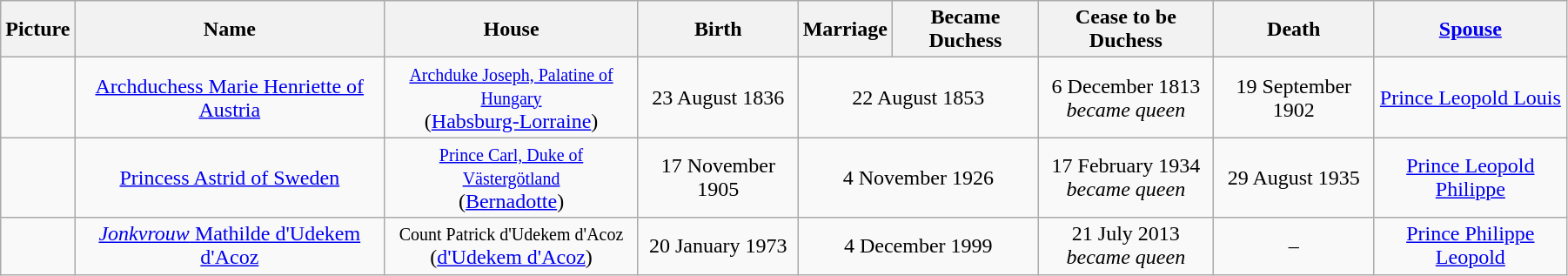<table width=95% class="wikitable">
<tr>
<th>Picture</th>
<th>Name</th>
<th>House</th>
<th>Birth</th>
<th>Marriage</th>
<th>Became Duchess</th>
<th>Cease to be Duchess</th>
<th>Death</th>
<th><a href='#'>Spouse</a></th>
</tr>
<tr>
<td align="center"></td>
<td align="center"><a href='#'>Archduchess Marie Henriette of Austria</a></td>
<td align="center"><small><a href='#'>Archduke Joseph, Palatine of Hungary</a></small><br>(<a href='#'>Habsburg-Lorraine</a>)</td>
<td align="center">23 August 1836</td>
<td align=center colspan="2">22 August 1853</td>
<td align="center">6 December 1813 <br><em>became queen</em></td>
<td align="center">19 September 1902</td>
<td align="center"><a href='#'>Prince Leopold Louis</a></td>
</tr>
<tr>
<td align="center"></td>
<td align="center"><a href='#'>Princess Astrid of Sweden</a></td>
<td align="center"><small><a href='#'>Prince Carl, Duke of Västergötland</a></small><br>(<a href='#'>Bernadotte</a>)</td>
<td align="center">17 November 1905</td>
<td align=center colspan="2">4 November 1926</td>
<td align="center">17 February 1934<br><em>became queen</em></td>
<td align="center">29 August 1935</td>
<td align=center rowspan="1"><a href='#'>Prince Leopold Philippe</a></td>
</tr>
<tr>
<td align="center"></td>
<td align="center"><a href='#'><em>Jonkvrouw</em> Mathilde d'Udekem d'Acoz</a></td>
<td align="center"><small>Count Patrick d'Udekem d'Acoz</small><br>(<a href='#'>d'Udekem d'Acoz</a>)</td>
<td align="center">20 January 1973</td>
<td align=center colspan="2">4 December 1999</td>
<td align="center">21 July 2013 <br><em>became queen</em></td>
<td align="center">–</td>
<td align="center"><a href='#'>Prince Philippe Leopold</a></td>
</tr>
</table>
